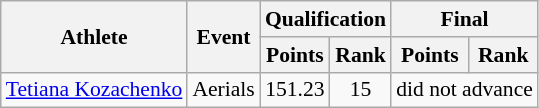<table class="wikitable" style="font-size:90%">
<tr>
<th rowspan="2">Athlete</th>
<th rowspan="2">Event</th>
<th colspan="2">Qualification</th>
<th colspan="2">Final</th>
</tr>
<tr>
<th>Points</th>
<th>Rank</th>
<th>Points</th>
<th>Rank</th>
</tr>
<tr>
<td><a href='#'>Tetiana Kozachenko</a></td>
<td>Aerials</td>
<td align="center">151.23</td>
<td align="center">15</td>
<td colspan="2">did not advance</td>
</tr>
</table>
